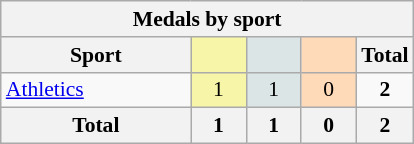<table class="wikitable" style="font-size:90%; text-align:center;">
<tr>
<th colspan=5>Medals by sport</th>
</tr>
<tr>
<th width=120>Sport</th>
<th scope="col" width=30 style="background:#F7F6A8;"></th>
<th scope="col" width=30 style="background:#DCE5E5;"></th>
<th scope="col" width=30 style="background:#FFDAB9;"></th>
<th width=30>Total</th>
</tr>
<tr>
<td align=left><a href='#'>Athletics</a></td>
<td style="background:#F7F6A8;">1</td>
<td style="background:#DCE5E5;">1</td>
<td style="background:#FFDAB9;">0</td>
<td><strong>2</strong></td>
</tr>
<tr class="sortbottom">
<th>Total</th>
<th>1</th>
<th>1</th>
<th>0</th>
<th>2</th>
</tr>
</table>
